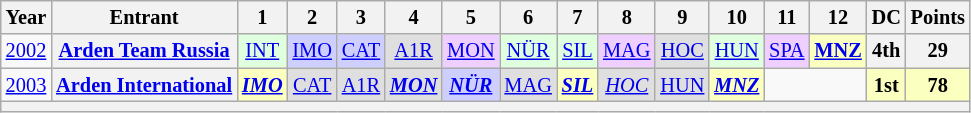<table class="wikitable" style="text-align:center; font-size:85%">
<tr>
<th>Year</th>
<th>Entrant</th>
<th>1</th>
<th>2</th>
<th>3</th>
<th>4</th>
<th>5</th>
<th>6</th>
<th>7</th>
<th>8</th>
<th>9</th>
<th>10</th>
<th>11</th>
<th>12</th>
<th>DC</th>
<th>Points</th>
</tr>
<tr>
<td><a href='#'>2002</a></td>
<th nowrap><a href='#'>Arden Team Russia</a></th>
<td style="background:#DFFFDF;"><a href='#'>INT</a><br></td>
<td style="background:#CFCFFF;"><a href='#'>IMO</a><br></td>
<td style="background:#CFCFFF;"><a href='#'>CAT</a><br></td>
<td style="background:#DFDFDF;"><a href='#'>A1R</a><br></td>
<td style="background:#EFCFFF;"><a href='#'>MON</a><br></td>
<td style="background:#DFFFDF;"><a href='#'>NÜR</a><br></td>
<td style="background:#DFFFDF;"><a href='#'>SIL</a><br></td>
<td style="background:#EFCFFF;"><a href='#'>MAG</a><br></td>
<td style="background:#DFDFDF;"><a href='#'>HOC</a><br></td>
<td style="background:#DFFFDF;"><a href='#'>HUN</a><br></td>
<td style="background:#EFCFFF;"><a href='#'>SPA</a><br></td>
<td style="background:#FBFFBF;"><strong><a href='#'>MNZ</a></strong><br></td>
<th>4th</th>
<th>29</th>
</tr>
<tr>
<td><a href='#'>2003</a></td>
<th nowrap><a href='#'>Arden International</a></th>
<td style="background:#FBFFBF;"><strong><em><a href='#'>IMO</a></em></strong><br></td>
<td style="background:#DFDFDF;"><a href='#'>CAT</a><br></td>
<td style="background:#DFDFDF;"><a href='#'>A1R</a><br></td>
<td style="background:#DFDFDF;"><strong><em><a href='#'>MON</a></em></strong><br></td>
<td style="background:#CFCFFF;"><strong><em><a href='#'>NÜR</a></em></strong><br></td>
<td style="background:#DFDFDF;"><a href='#'>MAG</a><br></td>
<td style="background:#FBFFBF;"><strong><em><a href='#'>SIL</a></em></strong><br></td>
<td style="background:#DFDFDF;"><em><a href='#'>HOC</a></em><br></td>
<td style="background:#DFDFDF;"><a href='#'>HUN</a><br></td>
<td style="background:#FBFFBF;"><strong><em><a href='#'>MNZ</a></em></strong><br></td>
<td colspan=2></td>
<td style="background:#FBFFBF;"><strong>1st</strong></td>
<td style="background:#FBFFBF;"><strong>78</strong></td>
</tr>
<tr>
<th colspan="16"></th>
</tr>
</table>
